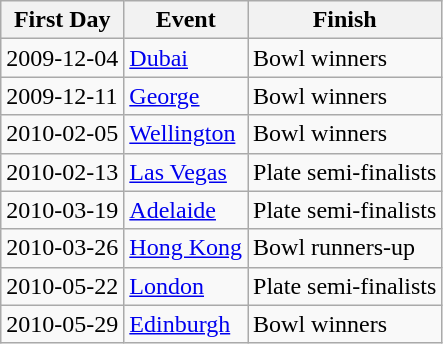<table class="wikitable">
<tr>
<th>First Day</th>
<th>Event</th>
<th>Finish</th>
</tr>
<tr>
<td>2009-12-04</td>
<td><a href='#'>Dubai</a></td>
<td>Bowl winners</td>
</tr>
<tr>
<td>2009-12-11</td>
<td><a href='#'>George</a></td>
<td>Bowl winners</td>
</tr>
<tr>
<td>2010-02-05</td>
<td><a href='#'>Wellington</a></td>
<td>Bowl winners</td>
</tr>
<tr>
<td>2010-02-13</td>
<td><a href='#'>Las Vegas</a></td>
<td>Plate semi-finalists</td>
</tr>
<tr>
<td>2010-03-19</td>
<td><a href='#'>Adelaide</a></td>
<td>Plate semi-finalists</td>
</tr>
<tr>
<td>2010-03-26</td>
<td><a href='#'>Hong Kong</a></td>
<td>Bowl runners-up</td>
</tr>
<tr>
<td>2010-05-22</td>
<td><a href='#'>London</a></td>
<td>Plate semi-finalists</td>
</tr>
<tr>
<td>2010-05-29</td>
<td><a href='#'>Edinburgh</a></td>
<td>Bowl winners</td>
</tr>
</table>
